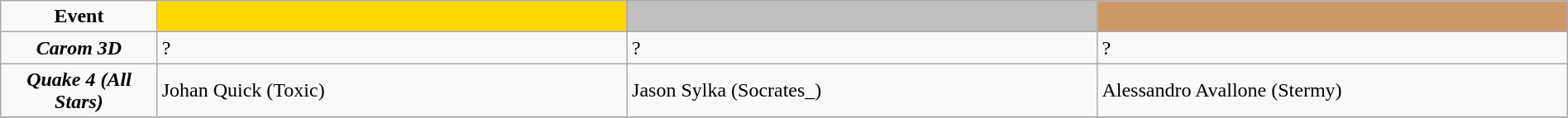<table class="wikitable" width=100%>
<tr>
<td style="text-align:center"  width=10%><strong>Event</strong></td>
<td colspan="2" style="text-align:center" bgcolor="gold" width=30%></td>
<td colspan="2" style="text-align:center" bgcolor="silver" width=30%></td>
<td colspan="2" style="text-align:center" bgcolor="CC9966" width=30%></td>
</tr>
<tr>
<td style="text-align:center"><strong><em>Carom 3D</em></strong></td>
<td colspan="2">?</td>
<td colspan="2">?</td>
<td colspan="2">?</td>
</tr>
<tr>
<td style="text-align:center"><strong><em>Quake 4 (All Stars)</em></strong></td>
<td colspan="2"> Johan Quick (Toxic)</td>
<td colspan="2"> Jason Sylka (Socrates_)</td>
<td colspan="2"> Alessandro Avallone (Stermy)</td>
</tr>
<tr>
</tr>
</table>
